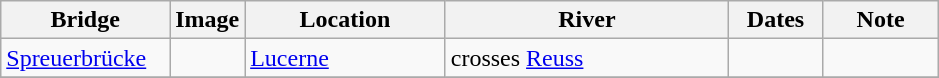<table class="wikitable sortable">
<tr>
<th width = 18%>Bridge</th>
<th width = 8% class="unsortable">Image</th>
<th>Location</th>
<th>River</th>
<th width = 10%>Dates</th>
<th class="unsortable">Note</th>
</tr>
<tr>
<td><a href='#'>Spreuerbrücke</a></td>
<td></td>
<td><a href='#'>Lucerne</a><br><small></small></td>
<td>crosses <a href='#'>Reuss</a></td>
<td></td>
<td></td>
</tr>
<tr>
</tr>
</table>
